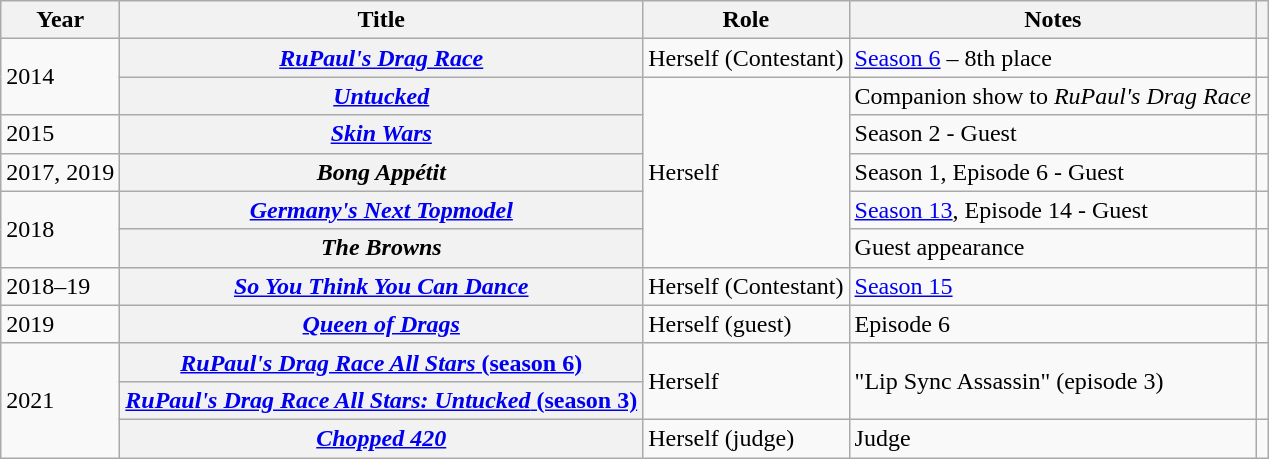<table class="wikitable plainrowheaders" style="text-align:left;">
<tr>
<th>Year</th>
<th>Title</th>
<th>Role</th>
<th>Notes</th>
<th></th>
</tr>
<tr>
<td rowspan="2">2014</td>
<th scope="row"><em><a href='#'>RuPaul's Drag Race</a></em></th>
<td>Herself (Contestant)</td>
<td><a href='#'>Season 6</a> – 8th place</td>
<td></td>
</tr>
<tr>
<th scope="row"><em><a href='#'>Untucked</a></em></th>
<td rowspan="5">Herself</td>
<td>Companion show to <em>RuPaul's Drag Race</em></td>
<td></td>
</tr>
<tr>
<td>2015</td>
<th scope="row"><em><a href='#'>Skin Wars</a></em></th>
<td>Season 2 - Guest</td>
<td></td>
</tr>
<tr>
<td>2017, 2019</td>
<th scope="row"><em>Bong Appétit</em></th>
<td>Season 1, Episode 6 - Guest</td>
<td></td>
</tr>
<tr>
<td rowspan="2">2018</td>
<th scope="row"><em><a href='#'>Germany's Next Topmodel</a></em></th>
<td><a href='#'>Season 13</a>, Episode 14 - Guest</td>
<td></td>
</tr>
<tr>
<th scope="row"><em>The Browns</em></th>
<td scope="row">Guest appearance</td>
<td style="text-align: center;"></td>
</tr>
<tr>
<td>2018–19</td>
<th scope="row"><em><a href='#'>So You Think You Can Dance</a></em></th>
<td>Herself (Contestant)</td>
<td><a href='#'>Season 15</a></td>
<td></td>
</tr>
<tr>
<td>2019</td>
<th scope="row"><em><a href='#'>Queen of Drags</a></em></th>
<td>Herself (guest)</td>
<td>Episode 6</td>
<td></td>
</tr>
<tr>
<td rowspan="3">2021</td>
<th scope="row"><a href='#'><em>RuPaul's Drag Race All Stars</em> (season 6)</a></th>
<td rowspan="2">Herself</td>
<td rowspan="2">"Lip Sync Assassin" (episode 3)</td>
<td rowspan="2" style="text-align: center;"></td>
</tr>
<tr>
<th scope="row"><a href='#'><em>RuPaul's Drag Race All Stars: Untucked</em> (season 3)</a></th>
</tr>
<tr>
<th scope="row"><em><a href='#'>Chopped 420</a></em></th>
<td>Herself (judge)</td>
<td>Judge</td>
<td></td>
</tr>
</table>
